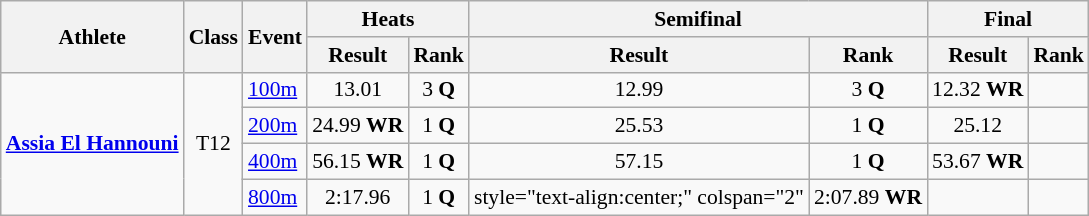<table class=wikitable style="font-size:90%">
<tr>
<th rowspan="2">Athlete</th>
<th rowspan="2">Class</th>
<th rowspan="2">Event</th>
<th colspan="2">Heats</th>
<th colspan="2">Semifinal</th>
<th colspan="2">Final</th>
</tr>
<tr>
<th>Result</th>
<th>Rank</th>
<th>Result</th>
<th>Rank</th>
<th>Result</th>
<th>Rank</th>
</tr>
<tr>
<td rowspan="4"><strong><a href='#'>Assia El Hannouni</a></strong></td>
<td rowspan="4" style="text-align:center;">T12</td>
<td><a href='#'>100m</a></td>
<td style="text-align:center;">13.01</td>
<td style="text-align:center;">3 <strong>Q</strong></td>
<td style="text-align:center;">12.99</td>
<td style="text-align:center;">3 <strong>Q</strong></td>
<td style="text-align:center;">12.32 <strong>WR</strong></td>
<td style="text-align:center;"></td>
</tr>
<tr>
<td><a href='#'>200m</a></td>
<td style="text-align:center;">24.99 <strong>WR</strong></td>
<td style="text-align:center;">1 <strong>Q</strong></td>
<td style="text-align:center;">25.53</td>
<td style="text-align:center;">1 <strong>Q</strong></td>
<td style="text-align:center;">25.12</td>
<td style="text-align:center;"></td>
</tr>
<tr>
<td><a href='#'>400m</a></td>
<td style="text-align:center;">56.15 <strong>WR</strong></td>
<td style="text-align:center;">1 <strong>Q</strong></td>
<td style="text-align:center;">57.15</td>
<td style="text-align:center;">1 <strong>Q</strong></td>
<td style="text-align:center;">53.67 <strong>WR</strong></td>
<td style="text-align:center;"></td>
</tr>
<tr>
<td><a href='#'>800m</a></td>
<td style="text-align:center;">2:17.96</td>
<td style="text-align:center;">1 <strong>Q</strong></td>
<td>style="text-align:center;" colspan="2" </td>
<td style="text-align:center;">2:07.89 <strong>WR</strong></td>
<td style="text-align:center;"></td>
</tr>
</table>
